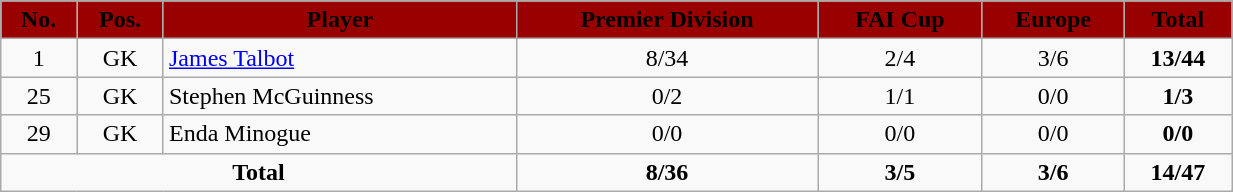<table class="wikitable" style="text-align:center;width:65%;">
<tr>
<th style=background:#990000;color:#000000>No.</th>
<th style=background:#990000;color:#000000>Pos.</th>
<th style=background:#990000;color:#000000>Player</th>
<th style=background:#990000;color:#000000>Premier Division</th>
<th style=background:#990000;color:#000000>FAI Cup</th>
<th style=background:#990000;color:#000000>Europe</th>
<th style=background:#990000;color:#000000>Total</th>
</tr>
<tr>
<td>1</td>
<td>GK</td>
<td align=left> <a href='#'>James Talbot</a></td>
<td>8/34</td>
<td>2/4</td>
<td>3/6</td>
<td><strong>13/44</strong></td>
</tr>
<tr>
<td>25</td>
<td>GK</td>
<td align=left> Stephen McGuinness</td>
<td>0/2</td>
<td>1/1</td>
<td>0/0</td>
<td><strong>1/3</strong></td>
</tr>
<tr>
<td>29</td>
<td>GK</td>
<td align=left> Enda Minogue</td>
<td>0/0</td>
<td>0/0</td>
<td>0/0</td>
<td><strong>0/0</strong></td>
</tr>
<tr>
<td colspan=3><strong>Total</strong></td>
<td><strong>8/36</strong></td>
<td><strong>3/5</strong></td>
<td><strong>3/6</strong></td>
<td><strong>14/47</strong></td>
</tr>
</table>
